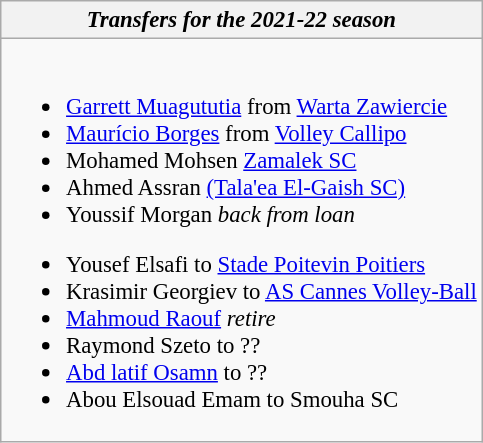<table class="wikitable collapsible collapsed" style="font-size:95%;">
<tr>
<th><em>Transfers for the 2021-22 season</em></th>
</tr>
<tr>
<td><br>
<ul><li> <a href='#'>Garrett Muagututia</a> from  <a href='#'>Warta Zawiercie</a></li><li> <a href='#'>Maurício Borges</a> from  <a href='#'>Volley Callipo</a></li><li> Mohamed Mohsen  <a href='#'>Zamalek SC</a></li><li> Ahmed Assran  <a href='#'>(Tala'ea El-Gaish SC)</a></li><li> Youssif Morgan     <em> back from loan</em></li></ul><ul><li> Yousef Elsafi to  <a href='#'>Stade Poitevin Poitiers</a></li><li> Krasimir Georgiev to  <a href='#'>AS Cannes Volley-Ball</a></li><li> <a href='#'>Mahmoud Raouf</a> <em>retire</em></li><li> Raymond Szeto to ??</li><li> <a href='#'>Abd latif Osamn</a> to ??</li><li> Abou Elsouad Emam to Smouha SC</li></ul></td>
</tr>
</table>
